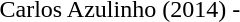<table border="0" style="text-align:center;">
<tr>
<td align=left> Carlos Azulinho</td>
<td>(2014)</td>
<td>-</td>
<td></td>
</tr>
</table>
